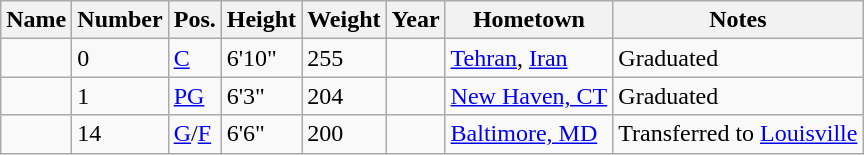<table class="wikitable sortable" border="1">
<tr>
<th>Name</th>
<th>Number</th>
<th>Pos.</th>
<th>Height</th>
<th>Weight</th>
<th>Year</th>
<th>Hometown</th>
<th class="unsortable">Notes</th>
</tr>
<tr>
<td></td>
<td>0</td>
<td><a href='#'>C</a></td>
<td>6'10"</td>
<td>255</td>
<td></td>
<td><a href='#'>Tehran</a>, <a href='#'>Iran</a></td>
<td>Graduated</td>
</tr>
<tr>
<td></td>
<td>1</td>
<td><a href='#'>PG</a></td>
<td>6'3"</td>
<td>204</td>
<td></td>
<td><a href='#'>New Haven, CT</a></td>
<td>Graduated</td>
</tr>
<tr>
<td></td>
<td>14</td>
<td><a href='#'>G</a>/<a href='#'>F</a></td>
<td>6'6"</td>
<td>200</td>
<td></td>
<td><a href='#'>Baltimore, MD</a></td>
<td>Transferred to <a href='#'>Louisville</a></td>
</tr>
</table>
